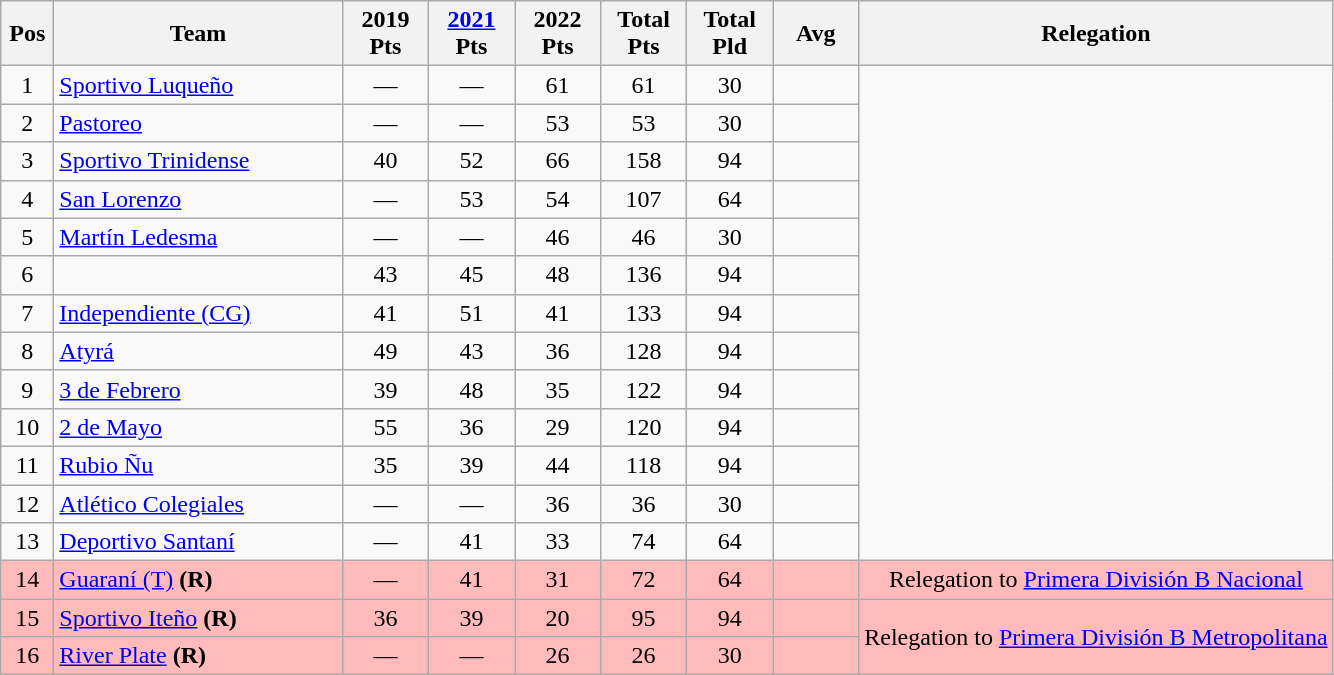<table class="wikitable" style="text-align:center">
<tr>
<th width=28>Pos<br></th>
<th width=185>Team<br></th>
<th width=50>2019<br>Pts</th>
<th width=50><a href='#'>2021</a><br>Pts</th>
<th width=50>2022<br>Pts</th>
<th width=50>Total<br>Pts</th>
<th width=50>Total<br>Pld</th>
<th width=50>Avg</th>
<th>Relegation</th>
</tr>
<tr>
<td>1</td>
<td align="left"><a href='#'>Sportivo Luqueño</a></td>
<td>—</td>
<td>—</td>
<td>61</td>
<td>61</td>
<td>30</td>
<td><strong></strong></td>
<td rowspan=13></td>
</tr>
<tr>
<td>2</td>
<td align="left"><a href='#'>Pastoreo</a></td>
<td>—</td>
<td>—</td>
<td>53</td>
<td>53</td>
<td>30</td>
<td><strong></strong></td>
</tr>
<tr>
<td>3</td>
<td align="left"><a href='#'>Sportivo Trinidense</a></td>
<td>40</td>
<td>52</td>
<td>66</td>
<td>158</td>
<td>94</td>
<td><strong></strong></td>
</tr>
<tr>
<td>4</td>
<td align="left"><a href='#'>San Lorenzo</a></td>
<td>—</td>
<td>53</td>
<td>54</td>
<td>107</td>
<td>64</td>
<td><strong></strong></td>
</tr>
<tr>
<td>5</td>
<td align="left"><a href='#'>Martín Ledesma</a></td>
<td>—</td>
<td>—</td>
<td>46</td>
<td>46</td>
<td>30</td>
<td><strong></strong></td>
</tr>
<tr>
<td>6</td>
<td align="left"></td>
<td>43</td>
<td>45</td>
<td>48</td>
<td>136</td>
<td>94</td>
<td><strong></strong></td>
</tr>
<tr>
<td>7</td>
<td align="left"><a href='#'>Independiente (CG)</a></td>
<td>41</td>
<td>51</td>
<td>41</td>
<td>133</td>
<td>94</td>
<td><strong></strong></td>
</tr>
<tr>
<td>8</td>
<td align="left"><a href='#'>Atyrá</a></td>
<td>49</td>
<td>43</td>
<td>36</td>
<td>128</td>
<td>94</td>
<td><strong></strong></td>
</tr>
<tr>
<td>9</td>
<td align="left"><a href='#'>3 de Febrero</a></td>
<td>39</td>
<td>48</td>
<td>35</td>
<td>122</td>
<td>94</td>
<td><strong></strong></td>
</tr>
<tr>
<td>10</td>
<td align="left"><a href='#'>2 de Mayo</a></td>
<td>55</td>
<td>36</td>
<td>29</td>
<td>120</td>
<td>94</td>
<td><strong></strong></td>
</tr>
<tr>
<td>11</td>
<td align="left"><a href='#'>Rubio Ñu</a></td>
<td>35</td>
<td>39</td>
<td>44</td>
<td>118</td>
<td>94</td>
<td><strong></strong></td>
</tr>
<tr>
<td>12</td>
<td align="left"><a href='#'>Atlético Colegiales</a></td>
<td>—</td>
<td>—</td>
<td>36</td>
<td>36</td>
<td>30</td>
<td><strong></strong></td>
</tr>
<tr>
<td>13</td>
<td align="left"><a href='#'>Deportivo Santaní</a></td>
<td>—</td>
<td>41</td>
<td>33</td>
<td>74</td>
<td>64</td>
<td><strong></strong></td>
</tr>
<tr bgcolor=#FFBBBB>
<td>14</td>
<td align="left"><a href='#'>Guaraní (T)</a> <strong>(R)</strong></td>
<td>—</td>
<td>41</td>
<td>31</td>
<td>72</td>
<td>64</td>
<td><strong></strong></td>
<td>Relegation to <a href='#'>Primera División B Nacional</a></td>
</tr>
<tr bgcolor=#FFBBBB>
<td>15</td>
<td align="left"><a href='#'>Sportivo Iteño</a> <strong>(R)</strong></td>
<td>36</td>
<td>39</td>
<td>20</td>
<td>95</td>
<td>94</td>
<td><strong></strong></td>
<td rowspan=2>Relegation to <a href='#'>Primera División B Metropolitana</a></td>
</tr>
<tr bgcolor=#FFBBBB>
<td>16</td>
<td align="left"><a href='#'>River Plate</a> <strong>(R)</strong></td>
<td>—</td>
<td>—</td>
<td>26</td>
<td>26</td>
<td>30</td>
<td><strong></strong></td>
</tr>
</table>
